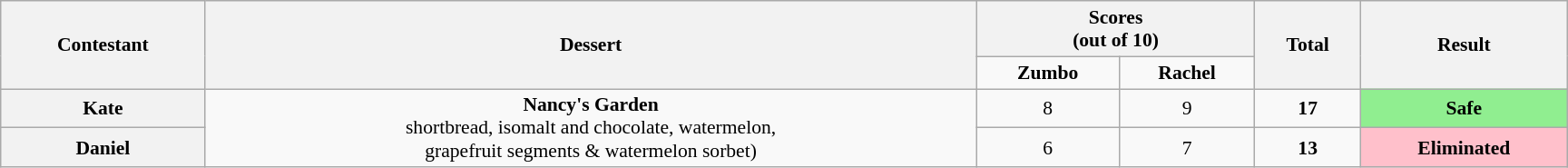<table class="wikitable plainrowheaders" style="text-align:center; font-size:90%; width:80em;">
<tr>
<th rowspan="2">Contestant</th>
<th rowspan="2">Dessert</th>
<th colspan="2">Scores<br>(out of 10)</th>
<th rowspan="2">Total<br></th>
<th rowspan="2">Result</th>
</tr>
<tr>
<td><strong>Zumbo</strong></td>
<td><strong>Rachel</strong></td>
</tr>
<tr>
<th>Kate</th>
<td rowspan="2"><strong>Nancy's Garden</strong><br>  shortbread, isomalt and chocolate, watermelon,<br>grapefruit segments & watermelon sorbet)</td>
<td>8</td>
<td>9</td>
<td><strong>17</strong></td>
<td style="background:lightgreen;"><strong>Safe</strong></td>
</tr>
<tr>
<th>Daniel</th>
<td>6</td>
<td>7</td>
<td><strong>13</strong></td>
<td style="background:pink;"><strong>Eliminated</strong></td>
</tr>
</table>
